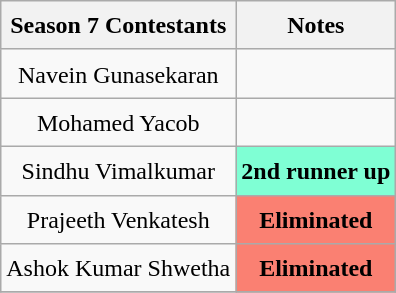<table class="wikitable sortable" style=" text-align:center; font-size:100%;  line-height:25px; width:auto;">
<tr>
<th scope="col">Season 7 Contestants</th>
<th scope="col">Notes</th>
</tr>
<tr>
<td>Navein Gunasekaran</td>
<td></td>
</tr>
<tr>
<td>Mohamed Yacob</td>
<td></td>
</tr>
<tr>
<td>Sindhu Vimalkumar</td>
<td rowspan="1" style="background:#7FFFD4;"><strong>2nd runner up</strong></td>
</tr>
<tr>
<td>Prajeeth Venkatesh</td>
<td rowspan="1" style="background:#FA8072"><strong>Eliminated</strong></td>
</tr>
<tr>
<td>Ashok Kumar Shwetha</td>
<td rowspan="1" style="background:#FA8072"><strong>Eliminated</strong></td>
</tr>
<tr>
</tr>
</table>
